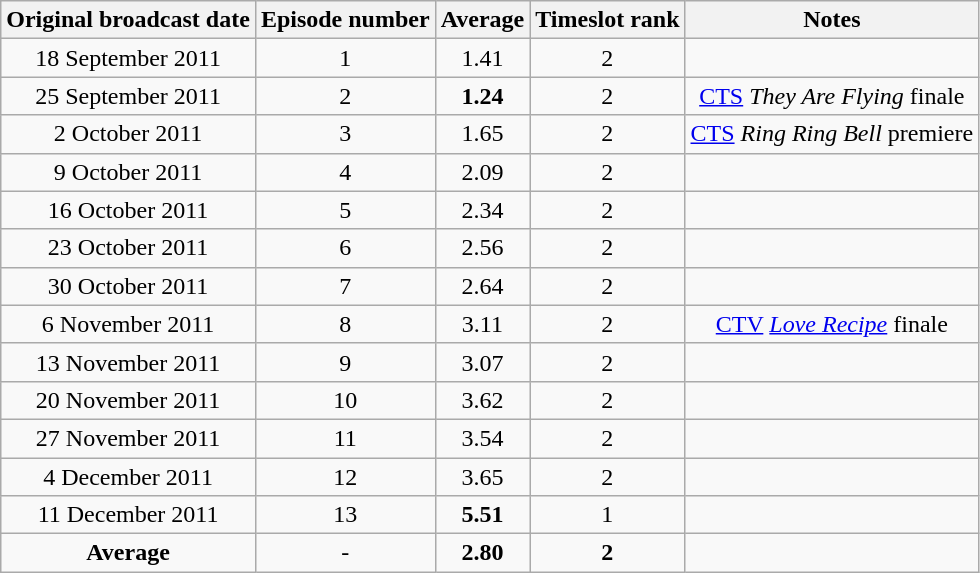<table class="wikitable" style="text-align:center">
<tr>
<th>Original broadcast date</th>
<th>Episode number</th>
<th>Average</th>
<th>Timeslot rank</th>
<th>Notes</th>
</tr>
<tr>
<td>18 September 2011</td>
<td>1</td>
<td>1.41</td>
<td>2</td>
<td></td>
</tr>
<tr>
<td>25 September 2011</td>
<td>2</td>
<td><span><strong>1.24</strong></span></td>
<td>2</td>
<td><a href='#'>CTS</a> <em>They Are Flying</em> finale</td>
</tr>
<tr>
<td>2 October 2011</td>
<td>3</td>
<td>1.65</td>
<td>2</td>
<td><a href='#'>CTS</a> <em>Ring Ring Bell</em> premiere</td>
</tr>
<tr>
<td>9 October 2011</td>
<td>4</td>
<td>2.09</td>
<td>2</td>
<td></td>
</tr>
<tr>
<td>16 October 2011</td>
<td>5</td>
<td>2.34</td>
<td>2</td>
<td></td>
</tr>
<tr>
<td>23 October 2011</td>
<td>6</td>
<td>2.56</td>
<td>2</td>
<td></td>
</tr>
<tr>
<td>30 October 2011</td>
<td>7</td>
<td>2.64</td>
<td>2</td>
<td></td>
</tr>
<tr>
<td>6 November 2011</td>
<td>8</td>
<td>3.11</td>
<td>2</td>
<td><a href='#'>CTV</a> <em><a href='#'>Love Recipe</a></em> finale</td>
</tr>
<tr>
<td>13 November 2011</td>
<td>9</td>
<td>3.07</td>
<td>2</td>
<td></td>
</tr>
<tr>
<td>20 November 2011</td>
<td>10</td>
<td>3.62</td>
<td>2</td>
<td></td>
</tr>
<tr>
<td>27 November 2011</td>
<td>11</td>
<td>3.54</td>
<td>2</td>
<td></td>
</tr>
<tr>
<td>4 December 2011</td>
<td>12</td>
<td>3.65</td>
<td>2</td>
<td></td>
</tr>
<tr>
<td>11 December 2011</td>
<td>13</td>
<td><span><strong>5.51</strong></span></td>
<td>1</td>
<td></td>
</tr>
<tr>
<td><strong>Average</strong></td>
<td>-</td>
<td><strong>2.80</strong></td>
<td><strong>2</strong></td>
<td></td>
</tr>
</table>
